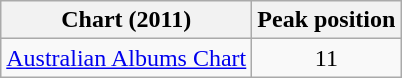<table class="wikitable">
<tr>
<th>Chart (2011)</th>
<th>Peak position</th>
</tr>
<tr>
<td><a href='#'>Australian Albums Chart</a></td>
<td style="text-align:center;">11</td>
</tr>
</table>
